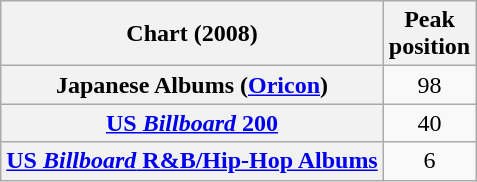<table class="wikitable sortable plainrowheaders">
<tr>
<th scope="col">Chart (2008)</th>
<th scope="col">Peak<br>position</th>
</tr>
<tr>
<th scope="row">Japanese Albums (<a href='#'>Oricon</a>)</th>
<td align="center">98</td>
</tr>
<tr>
<th scope="row"><a href='#'>US <em>Billboard</em> 200</a></th>
<td style="text-align:center;">40</td>
</tr>
<tr>
<th scope="row"><a href='#'>US <em>Billboard</em> R&B/Hip-Hop Albums</a></th>
<td style="text-align:center;">6</td>
</tr>
</table>
